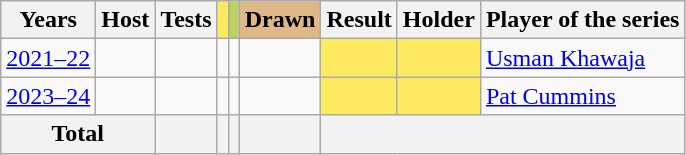<table class="wikitable sortable">
<tr>
<th scope="col" class="unsortable">Years</th>
<th scope="col" class="unsortable">Host</th>
<th scope="col" class="unsortable">Tests</th>
<th style="background:#fdea60"></th>
<th style="background:#bcd35f"></th>
<th style="background:#deb887">Drawn</th>
<th scope="col" class="unsortable">Result</th>
<th scope="col" class="unsortable">Holder</th>
<th scope="col" class="unsortable">Player of the series</th>
</tr>
<tr>
<td><a href='#'>2021–22</a></td>
<td></td>
<td></td>
<td></td>
<td></td>
<td></td>
<td bgcolor="#fdea60"></td>
<td bgcolor="#fdea60"></td>
<td> <a href='#'>Usman Khawaja</a></td>
</tr>
<tr>
<td><a href='#'>2023–24</a></td>
<td></td>
<td></td>
<td></td>
<td></td>
<td></td>
<td bgcolor="#fdea60"></td>
<td bgcolor="#fdea60"></td>
<td> <a href='#'>Pat Cummins</a></td>
</tr>
<tr>
<th colspan="2" align="center" style="bold">Total</th>
<th></th>
<th></th>
<th></th>
<th></th>
<th colspan="3" align="center" style="bold"></th>
</tr>
</table>
